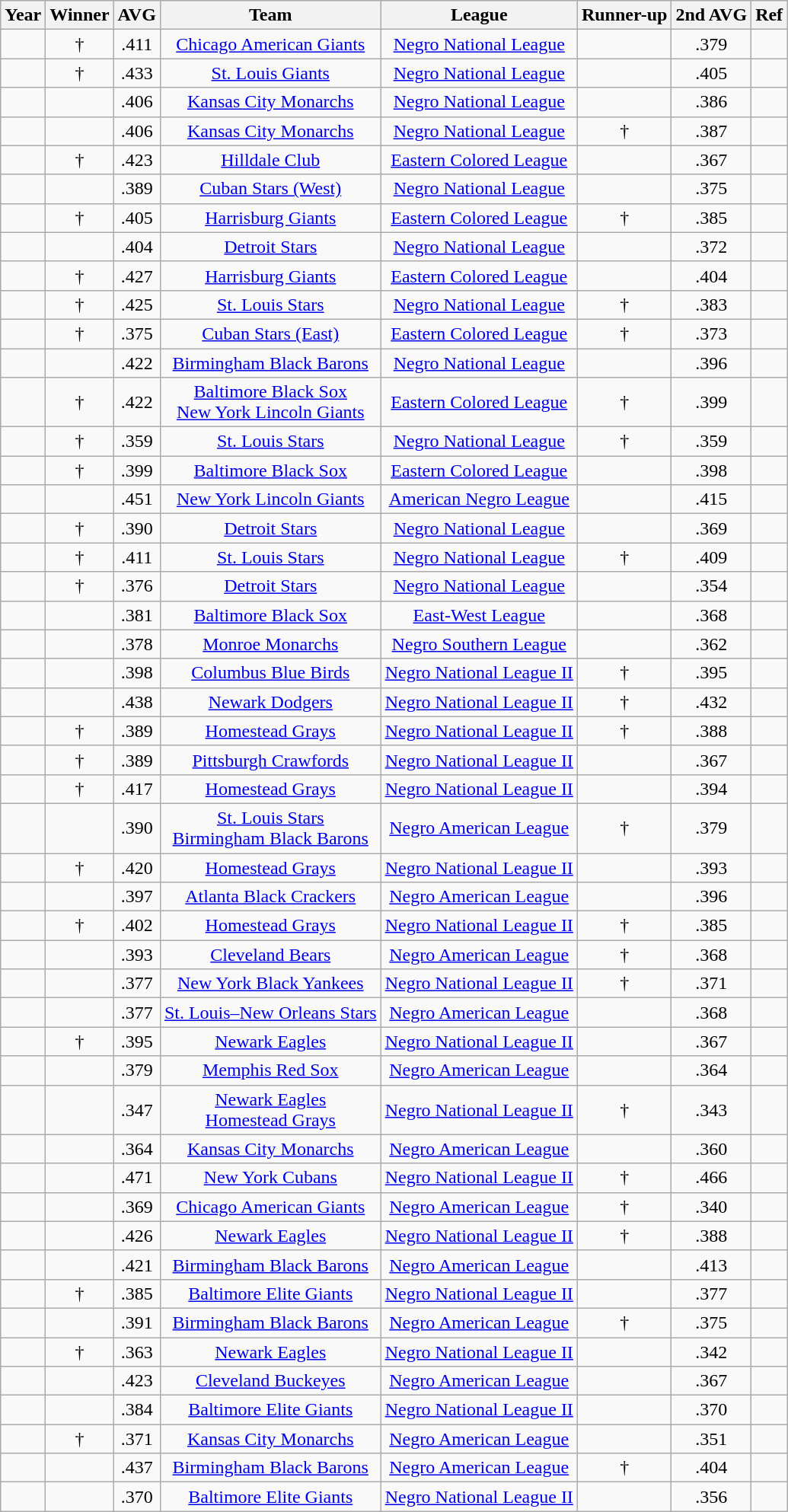<table class="wikitable sortable" style="text-align:center;">
<tr>
<th scope="col">Year</th>
<th scope="col">Winner</th>
<th scope="col">AVG</th>
<th scope="col">Team</th>
<th>League</th>
<th scope="col">Runner-up</th>
<th scope="col">2nd AVG</th>
<th scope="col" class="unsortable">Ref</th>
</tr>
<tr>
<td></td>
<td>†</td>
<td>.411</td>
<td><a href='#'>Chicago American Giants</a></td>
<td><a href='#'>Negro National League</a></td>
<td></td>
<td>.379</td>
<td></td>
</tr>
<tr>
<td></td>
<td>†</td>
<td>.433</td>
<td><a href='#'>St. Louis Giants</a></td>
<td><a href='#'>Negro National League</a></td>
<td></td>
<td>.405</td>
<td></td>
</tr>
<tr>
<td></td>
<td></td>
<td>.406</td>
<td><a href='#'>Kansas City Monarchs</a></td>
<td><a href='#'>Negro National League</a></td>
<td></td>
<td>.386</td>
<td></td>
</tr>
<tr>
<td></td>
<td></td>
<td>.406</td>
<td><a href='#'>Kansas City Monarchs</a></td>
<td><a href='#'>Negro National League</a></td>
<td>†</td>
<td>.387</td>
<td></td>
</tr>
<tr>
<td></td>
<td>†</td>
<td>.423</td>
<td><a href='#'>Hilldale Club</a></td>
<td><a href='#'>Eastern Colored League</a></td>
<td></td>
<td>.367</td>
<td></td>
</tr>
<tr>
<td></td>
<td></td>
<td>.389</td>
<td><a href='#'>Cuban Stars (West)</a></td>
<td><a href='#'>Negro National League</a></td>
<td></td>
<td>.375</td>
<td></td>
</tr>
<tr>
<td></td>
<td>†</td>
<td>.405</td>
<td><a href='#'>Harrisburg Giants</a></td>
<td><a href='#'>Eastern Colored League</a></td>
<td>†</td>
<td>.385</td>
<td></td>
</tr>
<tr>
<td></td>
<td></td>
<td>.404</td>
<td><a href='#'>Detroit Stars</a></td>
<td><a href='#'>Negro National League</a></td>
<td></td>
<td>.372</td>
<td></td>
</tr>
<tr>
<td></td>
<td>†</td>
<td>.427</td>
<td><a href='#'>Harrisburg Giants</a></td>
<td><a href='#'>Eastern Colored League</a></td>
<td></td>
<td>.404</td>
<td></td>
</tr>
<tr>
<td></td>
<td>†</td>
<td>.425</td>
<td><a href='#'>St. Louis Stars</a></td>
<td><a href='#'>Negro National League</a></td>
<td>†</td>
<td>.383</td>
<td></td>
</tr>
<tr>
<td></td>
<td>†</td>
<td>.375</td>
<td><a href='#'>Cuban Stars (East)</a></td>
<td><a href='#'>Eastern Colored League</a></td>
<td>†</td>
<td>.373</td>
<td></td>
</tr>
<tr>
<td></td>
<td></td>
<td>.422</td>
<td><a href='#'>Birmingham Black Barons</a></td>
<td><a href='#'>Negro National League</a></td>
<td></td>
<td>.396</td>
<td></td>
</tr>
<tr>
<td></td>
<td>†</td>
<td>.422</td>
<td><a href='#'>Baltimore Black Sox</a><br><a href='#'>New York Lincoln Giants</a></td>
<td><a href='#'>Eastern Colored League</a></td>
<td>†</td>
<td>.399</td>
<td></td>
</tr>
<tr>
<td></td>
<td>†</td>
<td>.359</td>
<td><a href='#'>St. Louis Stars</a></td>
<td><a href='#'>Negro National League</a></td>
<td>†</td>
<td>.359</td>
<td></td>
</tr>
<tr>
<td></td>
<td>†</td>
<td>.399</td>
<td><a href='#'>Baltimore Black Sox</a></td>
<td><a href='#'>Eastern Colored League</a></td>
<td></td>
<td>.398</td>
<td></td>
</tr>
<tr>
<td></td>
<td></td>
<td>.451</td>
<td><a href='#'>New York Lincoln Giants</a></td>
<td><a href='#'>American Negro League</a></td>
<td></td>
<td>.415</td>
<td></td>
</tr>
<tr>
<td></td>
<td>†</td>
<td>.390</td>
<td><a href='#'>Detroit Stars</a></td>
<td><a href='#'>Negro National League</a></td>
<td></td>
<td>.369</td>
<td></td>
</tr>
<tr>
<td></td>
<td>†</td>
<td>.411</td>
<td><a href='#'>St. Louis Stars</a></td>
<td><a href='#'>Negro National League</a></td>
<td>†</td>
<td>.409</td>
<td></td>
</tr>
<tr>
<td></td>
<td>†</td>
<td>.376</td>
<td><a href='#'>Detroit Stars</a></td>
<td><a href='#'>Negro National League</a></td>
<td></td>
<td>.354</td>
<td></td>
</tr>
<tr>
<td></td>
<td></td>
<td>.381</td>
<td><a href='#'>Baltimore Black Sox</a></td>
<td><a href='#'>East-West League</a></td>
<td></td>
<td>.368</td>
<td></td>
</tr>
<tr>
<td></td>
<td></td>
<td>.378</td>
<td><a href='#'>Monroe Monarchs</a></td>
<td><a href='#'>Negro Southern League</a></td>
<td></td>
<td>.362</td>
<td></td>
</tr>
<tr>
<td></td>
<td></td>
<td>.398</td>
<td><a href='#'>Columbus Blue Birds</a></td>
<td><a href='#'>Negro National League II</a></td>
<td>†</td>
<td>.395</td>
<td></td>
</tr>
<tr>
<td></td>
<td></td>
<td>.438</td>
<td><a href='#'>Newark Dodgers</a></td>
<td><a href='#'>Negro National League II</a></td>
<td>†</td>
<td>.432</td>
<td></td>
</tr>
<tr>
<td></td>
<td>†</td>
<td>.389</td>
<td><a href='#'>Homestead Grays</a></td>
<td><a href='#'>Negro National League II</a></td>
<td>†</td>
<td>.388</td>
<td></td>
</tr>
<tr>
<td></td>
<td>†</td>
<td>.389</td>
<td><a href='#'>Pittsburgh Crawfords</a></td>
<td><a href='#'>Negro National League II</a></td>
<td></td>
<td>.367</td>
<td></td>
</tr>
<tr>
<td></td>
<td>†</td>
<td>.417</td>
<td><a href='#'>Homestead Grays</a></td>
<td><a href='#'>Negro National League II</a></td>
<td></td>
<td>.394</td>
<td></td>
</tr>
<tr>
<td></td>
<td></td>
<td>.390</td>
<td><a href='#'>St. Louis Stars</a><br><a href='#'>Birmingham Black Barons</a></td>
<td><a href='#'>Negro American League</a></td>
<td>†</td>
<td>.379</td>
<td></td>
</tr>
<tr>
<td></td>
<td>†</td>
<td>.420</td>
<td><a href='#'>Homestead Grays</a></td>
<td><a href='#'>Negro National League II</a></td>
<td></td>
<td>.393</td>
<td></td>
</tr>
<tr>
<td></td>
<td></td>
<td>.397</td>
<td><a href='#'>Atlanta Black Crackers</a></td>
<td><a href='#'>Negro American League</a></td>
<td></td>
<td>.396</td>
<td></td>
</tr>
<tr>
<td></td>
<td>†</td>
<td>.402</td>
<td><a href='#'>Homestead Grays</a></td>
<td><a href='#'>Negro National League II</a></td>
<td>†</td>
<td>.385</td>
<td></td>
</tr>
<tr>
<td></td>
<td></td>
<td>.393</td>
<td><a href='#'>Cleveland Bears</a></td>
<td><a href='#'>Negro American League</a></td>
<td>†</td>
<td>.368</td>
<td></td>
</tr>
<tr>
<td></td>
<td></td>
<td>.377</td>
<td><a href='#'>New York Black Yankees</a></td>
<td><a href='#'>Negro National League II</a></td>
<td>†</td>
<td>.371</td>
<td></td>
</tr>
<tr>
<td></td>
<td></td>
<td>.377</td>
<td><a href='#'>St. Louis–New Orleans Stars</a></td>
<td><a href='#'>Negro American League</a></td>
<td></td>
<td>.368</td>
<td></td>
</tr>
<tr>
<td></td>
<td>†</td>
<td>.395</td>
<td><a href='#'>Newark Eagles</a></td>
<td><a href='#'>Negro National League II</a></td>
<td></td>
<td>.367</td>
<td></td>
</tr>
<tr>
<td></td>
<td></td>
<td>.379</td>
<td><a href='#'>Memphis Red Sox</a></td>
<td><a href='#'>Negro American League</a></td>
<td></td>
<td>.364</td>
<td></td>
</tr>
<tr>
<td></td>
<td></td>
<td>.347</td>
<td><a href='#'>Newark Eagles</a><br><a href='#'>Homestead Grays</a></td>
<td><a href='#'>Negro National League II</a></td>
<td>†</td>
<td>.343</td>
<td></td>
</tr>
<tr>
<td></td>
<td></td>
<td>.364</td>
<td><a href='#'>Kansas City Monarchs</a></td>
<td><a href='#'>Negro American League</a></td>
<td></td>
<td>.360</td>
<td></td>
</tr>
<tr>
<td></td>
<td></td>
<td>.471</td>
<td><a href='#'>New York Cubans</a></td>
<td><a href='#'>Negro National League II</a></td>
<td>†</td>
<td>.466</td>
<td></td>
</tr>
<tr>
<td></td>
<td></td>
<td>.369</td>
<td><a href='#'>Chicago American Giants</a></td>
<td><a href='#'>Negro American League</a></td>
<td>†</td>
<td>.340</td>
<td></td>
</tr>
<tr>
<td></td>
<td></td>
<td>.426</td>
<td><a href='#'>Newark Eagles</a></td>
<td><a href='#'>Negro National League II</a></td>
<td>†</td>
<td>.388</td>
<td></td>
</tr>
<tr>
<td></td>
<td></td>
<td>.421</td>
<td><a href='#'>Birmingham Black Barons</a></td>
<td><a href='#'>Negro American League</a></td>
<td></td>
<td>.413</td>
<td></td>
</tr>
<tr>
<td></td>
<td>†</td>
<td>.385</td>
<td><a href='#'>Baltimore Elite Giants</a></td>
<td><a href='#'>Negro National League II</a></td>
<td></td>
<td>.377</td>
<td></td>
</tr>
<tr>
<td></td>
<td></td>
<td>.391</td>
<td><a href='#'>Birmingham Black Barons</a></td>
<td><a href='#'>Negro American League</a></td>
<td>†</td>
<td>.375</td>
<td></td>
</tr>
<tr>
<td></td>
<td>†</td>
<td>.363</td>
<td><a href='#'>Newark Eagles</a></td>
<td><a href='#'>Negro National League II</a></td>
<td></td>
<td>.342</td>
<td></td>
</tr>
<tr>
<td></td>
<td></td>
<td>.423</td>
<td><a href='#'>Cleveland Buckeyes</a></td>
<td><a href='#'>Negro American League</a></td>
<td></td>
<td>.367</td>
<td></td>
</tr>
<tr>
<td></td>
<td></td>
<td>.384</td>
<td><a href='#'>Baltimore Elite Giants</a></td>
<td><a href='#'>Negro National League II</a></td>
<td></td>
<td>.370</td>
<td></td>
</tr>
<tr>
<td></td>
<td>†</td>
<td>.371</td>
<td><a href='#'>Kansas City Monarchs</a></td>
<td><a href='#'>Negro American League</a></td>
<td></td>
<td>.351</td>
<td></td>
</tr>
<tr>
<td></td>
<td></td>
<td>.437</td>
<td><a href='#'>Birmingham Black Barons</a></td>
<td><a href='#'>Negro American League</a></td>
<td>†</td>
<td>.404</td>
<td></td>
</tr>
<tr>
<td></td>
<td></td>
<td>.370</td>
<td><a href='#'>Baltimore Elite Giants</a></td>
<td><a href='#'>Negro National League II</a></td>
<td></td>
<td>.356</td>
<td></td>
</tr>
</table>
